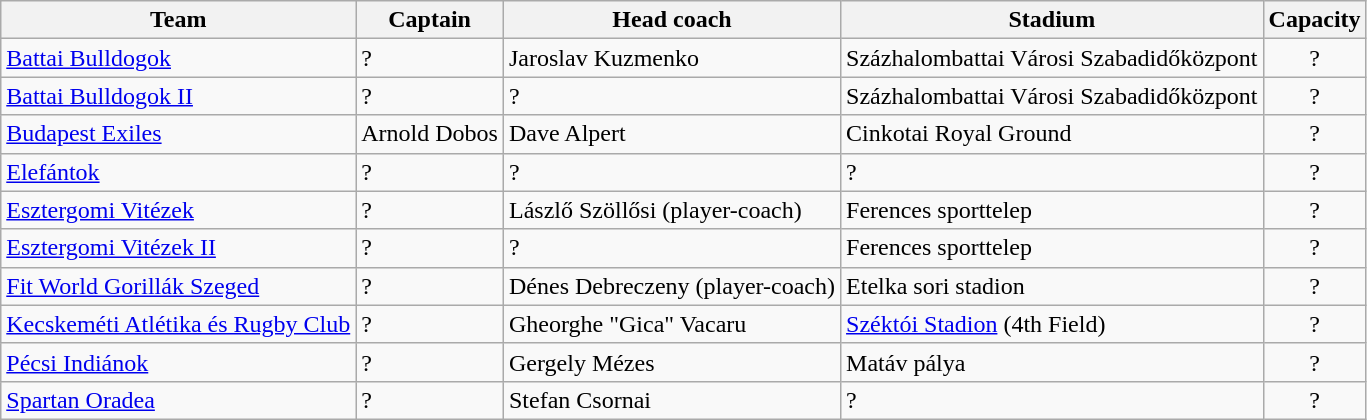<table class="wikitable sortable">
<tr>
<th>Team</th>
<th>Captain</th>
<th>Head coach</th>
<th>Stadium</th>
<th>Capacity</th>
</tr>
<tr>
<td><a href='#'>Battai Bulldogok</a></td>
<td>?</td>
<td> Jaroslav Kuzmenko</td>
<td>Százhalombattai Városi Szabadidőközpont</td>
<td align="center">?</td>
</tr>
<tr>
<td><a href='#'>Battai Bulldogok II</a></td>
<td>?</td>
<td>?</td>
<td>Százhalombattai Városi Szabadidőközpont</td>
<td align="center">?</td>
</tr>
<tr>
<td><a href='#'>Budapest Exiles</a></td>
<td> Arnold Dobos</td>
<td>Dave Alpert</td>
<td>Cinkotai Royal Ground</td>
<td align="center">?</td>
</tr>
<tr>
<td><a href='#'>Elefántok</a></td>
<td>?</td>
<td>?</td>
<td>?</td>
<td align="center">?</td>
</tr>
<tr>
<td><a href='#'>Esztergomi Vitézek</a></td>
<td>?</td>
<td> Lászlő Szöllősi (player-coach)</td>
<td>Ferences sporttelep</td>
<td align="center">?</td>
</tr>
<tr>
<td><a href='#'>Esztergomi Vitézek II</a></td>
<td>?</td>
<td>?</td>
<td>Ferences sporttelep</td>
<td align="center">?</td>
</tr>
<tr>
<td><a href='#'>Fit World Gorillák Szeged</a></td>
<td>?</td>
<td> Dénes Debreczeny (player-coach)</td>
<td>Etelka sori stadion</td>
<td align="center">?</td>
</tr>
<tr>
<td><a href='#'>Kecskeméti Atlétika és Rugby Club</a></td>
<td>?</td>
<td> Gheorghe "Gica" Vacaru</td>
<td><a href='#'>Széktói Stadion</a> (4th Field)</td>
<td align="center">?</td>
</tr>
<tr>
<td><a href='#'>Pécsi Indiánok</a></td>
<td>?</td>
<td> Gergely Mézes</td>
<td>Matáv pálya</td>
<td align="center">?</td>
</tr>
<tr>
<td><a href='#'>Spartan Oradea</a></td>
<td>?</td>
<td> Stefan Csornai</td>
<td>?</td>
<td align="center">?</td>
</tr>
</table>
